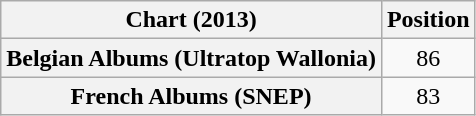<table class="wikitable sortable plainrowheaders" style="text-align:center">
<tr>
<th scope="col">Chart (2013)</th>
<th scope="col">Position</th>
</tr>
<tr>
<th scope="row">Belgian Albums (Ultratop Wallonia)</th>
<td>86</td>
</tr>
<tr>
<th scope="row">French Albums (SNEP)</th>
<td>83</td>
</tr>
</table>
